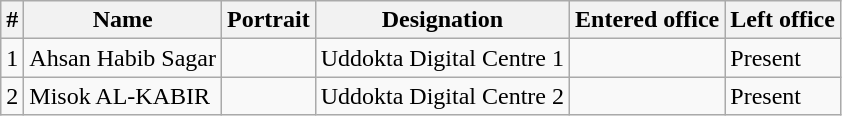<table class="wikitable">
<tr>
<th>#</th>
<th>Name</th>
<th>Portrait</th>
<th>Designation</th>
<th>Entered office</th>
<th>Left office</th>
</tr>
<tr>
<td>1</td>
<td>Ahsan Habib Sagar</td>
<td></td>
<td>Uddokta Digital Centre 1</td>
<td></td>
<td>Present</td>
</tr>
<tr>
<td>2</td>
<td>Misok AL-KABIR</td>
<td></td>
<td>Uddokta Digital Centre 2</td>
<td></td>
<td>Present</td>
</tr>
</table>
